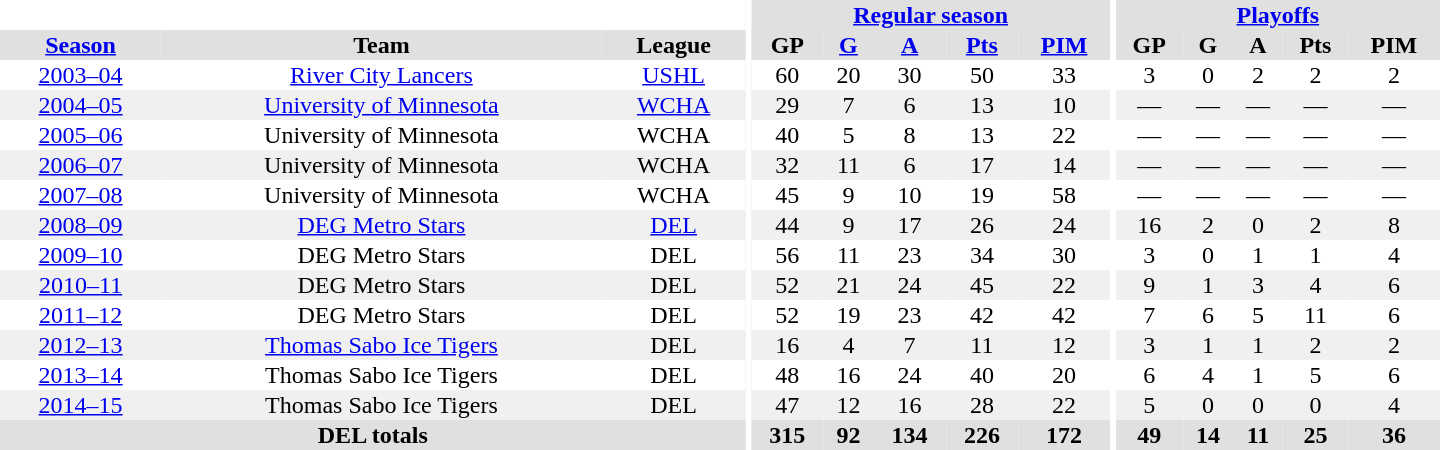<table border="0" cellpadding="1" cellspacing="0" style="text-align:center; width:60em">
<tr style="background:#e0e0e0;">
<th colspan="3" style="background:#fff;"></th>
<th rowspan="99" style="background:#fff;"></th>
<th colspan="5"><a href='#'>Regular season</a></th>
<th rowspan="99" style="background:#fff;"></th>
<th colspan="5"><a href='#'>Playoffs</a></th>
</tr>
<tr style="background:#e0e0e0;">
<th><a href='#'>Season</a></th>
<th>Team</th>
<th>League</th>
<th>GP</th>
<th><a href='#'>G</a></th>
<th><a href='#'>A</a></th>
<th><a href='#'>Pts</a></th>
<th><a href='#'>PIM</a></th>
<th>GP</th>
<th>G</th>
<th>A</th>
<th>Pts</th>
<th>PIM</th>
</tr>
<tr style="text-align:center;">
<td><a href='#'>2003–04</a></td>
<td><a href='#'>River City Lancers</a></td>
<td><a href='#'>USHL</a></td>
<td>60</td>
<td>20</td>
<td>30</td>
<td>50</td>
<td>33</td>
<td>3</td>
<td>0</td>
<td>2</td>
<td>2</td>
<td>2</td>
</tr>
<tr style="text-align:center; background:#f0f0f0;">
<td><a href='#'>2004–05</a></td>
<td><a href='#'>University of Minnesota</a></td>
<td><a href='#'>WCHA</a></td>
<td>29</td>
<td>7</td>
<td>6</td>
<td>13</td>
<td>10</td>
<td>—</td>
<td>—</td>
<td>—</td>
<td>—</td>
<td>—</td>
</tr>
<tr style="text-align:center;">
<td><a href='#'>2005–06</a></td>
<td>University of Minnesota</td>
<td>WCHA</td>
<td>40</td>
<td>5</td>
<td>8</td>
<td>13</td>
<td>22</td>
<td>—</td>
<td>—</td>
<td>—</td>
<td>—</td>
<td>—</td>
</tr>
<tr style="text-align:center; background:#f0f0f0;">
<td><a href='#'>2006–07</a></td>
<td>University of Minnesota</td>
<td>WCHA</td>
<td>32</td>
<td>11</td>
<td>6</td>
<td>17</td>
<td>14</td>
<td>—</td>
<td>—</td>
<td>—</td>
<td>—</td>
<td>—</td>
</tr>
<tr style="text-align:center;">
<td><a href='#'>2007–08</a></td>
<td>University of Minnesota</td>
<td>WCHA</td>
<td>45</td>
<td>9</td>
<td>10</td>
<td>19</td>
<td>58</td>
<td>—</td>
<td>—</td>
<td>—</td>
<td>—</td>
<td>—</td>
</tr>
<tr style="text-align:center; background:#f0f0f0;">
<td><a href='#'>2008–09</a></td>
<td><a href='#'>DEG Metro Stars</a></td>
<td><a href='#'>DEL</a></td>
<td>44</td>
<td>9</td>
<td>17</td>
<td>26</td>
<td>24</td>
<td>16</td>
<td>2</td>
<td>0</td>
<td>2</td>
<td>8</td>
</tr>
<tr style="text-align:center;">
<td><a href='#'>2009–10</a></td>
<td>DEG Metro Stars</td>
<td>DEL</td>
<td>56</td>
<td>11</td>
<td>23</td>
<td>34</td>
<td>30</td>
<td>3</td>
<td>0</td>
<td>1</td>
<td>1</td>
<td>4</td>
</tr>
<tr style="text-align:center; background:#f0f0f0;">
<td><a href='#'>2010–11</a></td>
<td>DEG Metro Stars</td>
<td>DEL</td>
<td>52</td>
<td>21</td>
<td>24</td>
<td>45</td>
<td>22</td>
<td>9</td>
<td>1</td>
<td>3</td>
<td>4</td>
<td>6</td>
</tr>
<tr style="text-align:center;">
<td><a href='#'>2011–12</a></td>
<td>DEG Metro Stars</td>
<td>DEL</td>
<td>52</td>
<td>19</td>
<td>23</td>
<td>42</td>
<td>42</td>
<td>7</td>
<td>6</td>
<td>5</td>
<td>11</td>
<td>6</td>
</tr>
<tr style="text-align:center; background:#f0f0f0;">
<td><a href='#'>2012–13</a></td>
<td><a href='#'>Thomas Sabo Ice Tigers</a></td>
<td>DEL</td>
<td>16</td>
<td>4</td>
<td>7</td>
<td>11</td>
<td>12</td>
<td>3</td>
<td>1</td>
<td>1</td>
<td>2</td>
<td>2</td>
</tr>
<tr style="text-align:center;">
<td><a href='#'>2013–14</a></td>
<td>Thomas Sabo Ice Tigers</td>
<td>DEL</td>
<td>48</td>
<td>16</td>
<td>24</td>
<td>40</td>
<td>20</td>
<td>6</td>
<td>4</td>
<td>1</td>
<td>5</td>
<td>6</td>
</tr>
<tr style="text-align:center; background:#f0f0f0;">
<td><a href='#'>2014–15</a></td>
<td>Thomas Sabo Ice Tigers</td>
<td>DEL</td>
<td>47</td>
<td>12</td>
<td>16</td>
<td>28</td>
<td>22</td>
<td>5</td>
<td>0</td>
<td>0</td>
<td>0</td>
<td>4</td>
</tr>
<tr style="background:#e0e0e0;">
<th colspan="3">DEL totals</th>
<th>315</th>
<th>92</th>
<th>134</th>
<th>226</th>
<th>172</th>
<th>49</th>
<th>14</th>
<th>11</th>
<th>25</th>
<th>36</th>
</tr>
</table>
